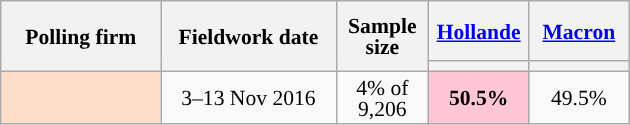<table class="wikitable sortable" style="text-align:center;font-size:90%;line-height:14px;">
<tr style="height:40px;">
<th style="width:100px;" rowspan="2">Polling firm</th>
<th style="width:110px;" rowspan="2">Fieldwork date</th>
<th style="width:55px;" rowspan="2">Sample<br>size</th>
<th class="unsortable" style="width:60px;"><a href='#'>Hollande</a><br></th>
<th class="unsortable" style="width:60px;"><a href='#'>Macron</a><br></th>
</tr>
<tr>
<th style="background:"></th>
<th style="background:"></th>
</tr>
<tr>
<td style="background:#FFDFCC;"></td>
<td data-sort-value="2016-11-13">3–13 Nov 2016</td>
<td data-sort-value="368">4% of 9,206</td>
<td style="background:#FFC6D5;"><strong>50.5%</strong></td>
<td>49.5%</td>
</tr>
</table>
